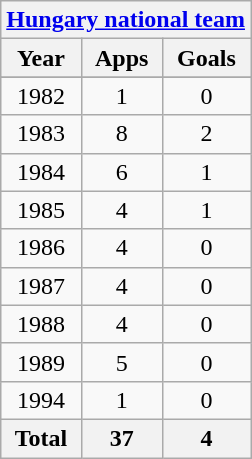<table class="wikitable" style="text-align:center">
<tr>
<th colspan=3><a href='#'>Hungary national team</a></th>
</tr>
<tr>
<th>Year</th>
<th>Apps</th>
<th>Goals</th>
</tr>
<tr>
</tr>
<tr>
<td>1982</td>
<td>1</td>
<td>0</td>
</tr>
<tr>
<td>1983</td>
<td>8</td>
<td>2</td>
</tr>
<tr>
<td>1984</td>
<td>6</td>
<td>1</td>
</tr>
<tr>
<td>1985</td>
<td>4</td>
<td>1</td>
</tr>
<tr>
<td>1986</td>
<td>4</td>
<td>0</td>
</tr>
<tr>
<td>1987</td>
<td>4</td>
<td>0</td>
</tr>
<tr>
<td>1988</td>
<td>4</td>
<td>0</td>
</tr>
<tr>
<td>1989</td>
<td>5</td>
<td>0</td>
</tr>
<tr>
<td>1994</td>
<td>1</td>
<td>0</td>
</tr>
<tr>
<th>Total</th>
<th>37</th>
<th>4</th>
</tr>
</table>
